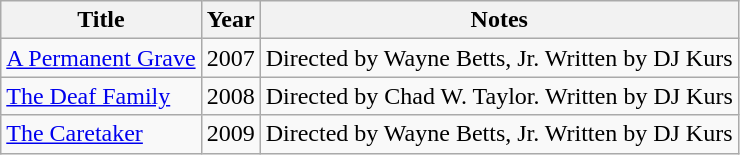<table class="wikitable sortable">
<tr>
<th>Title</th>
<th>Year</th>
<th>Notes</th>
</tr>
<tr>
<td><a href='#'>A Permanent Grave</a></td>
<td>2007</td>
<td>Directed by Wayne Betts, Jr. Written by DJ Kurs</td>
</tr>
<tr>
<td><a href='#'>The Deaf Family</a></td>
<td>2008</td>
<td>Directed by Chad W. Taylor. Written by DJ Kurs</td>
</tr>
<tr>
<td><a href='#'>The Caretaker</a></td>
<td>2009</td>
<td>Directed by Wayne Betts, Jr. Written by DJ Kurs</td>
</tr>
</table>
